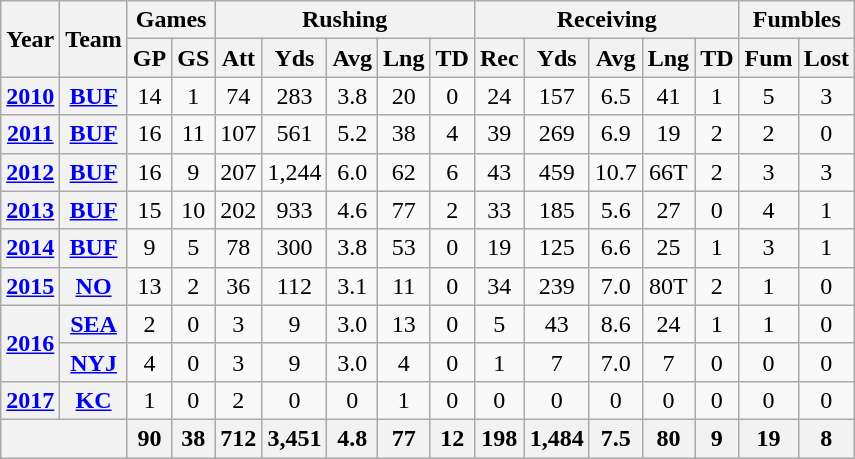<table class=wikitable style="text-align:center;">
<tr>
<th rowspan="2">Year</th>
<th rowspan="2">Team</th>
<th colspan="2">Games</th>
<th colspan="5">Rushing</th>
<th colspan="5">Receiving</th>
<th colspan="2">Fumbles</th>
</tr>
<tr>
<th>GP</th>
<th>GS</th>
<th>Att</th>
<th>Yds</th>
<th>Avg</th>
<th>Lng</th>
<th>TD</th>
<th>Rec</th>
<th>Yds</th>
<th>Avg</th>
<th>Lng</th>
<th>TD</th>
<th>Fum</th>
<th>Lost</th>
</tr>
<tr>
<th><a href='#'>2010</a></th>
<th><a href='#'>BUF</a></th>
<td>14</td>
<td>1</td>
<td>74</td>
<td>283</td>
<td>3.8</td>
<td>20</td>
<td>0</td>
<td>24</td>
<td>157</td>
<td>6.5</td>
<td>41</td>
<td>1</td>
<td>5</td>
<td>3</td>
</tr>
<tr>
<th><a href='#'>2011</a></th>
<th><a href='#'>BUF</a></th>
<td>16</td>
<td>11</td>
<td>107</td>
<td>561</td>
<td>5.2</td>
<td>38</td>
<td>4</td>
<td>39</td>
<td>269</td>
<td>6.9</td>
<td>19</td>
<td>2</td>
<td>2</td>
<td>0</td>
</tr>
<tr>
<th><a href='#'>2012</a></th>
<th><a href='#'>BUF</a></th>
<td>16</td>
<td>9</td>
<td>207</td>
<td>1,244</td>
<td>6.0</td>
<td>62</td>
<td>6</td>
<td>43</td>
<td>459</td>
<td>10.7</td>
<td>66T</td>
<td>2</td>
<td>3</td>
<td>3</td>
</tr>
<tr>
<th><a href='#'>2013</a></th>
<th><a href='#'>BUF</a></th>
<td>15</td>
<td>10</td>
<td>202</td>
<td>933</td>
<td>4.6</td>
<td>77</td>
<td>2</td>
<td>33</td>
<td>185</td>
<td>5.6</td>
<td>27</td>
<td>0</td>
<td>4</td>
<td>1</td>
</tr>
<tr>
<th><a href='#'>2014</a></th>
<th><a href='#'>BUF</a></th>
<td>9</td>
<td>5</td>
<td>78</td>
<td>300</td>
<td>3.8</td>
<td>53</td>
<td>0</td>
<td>19</td>
<td>125</td>
<td>6.6</td>
<td>25</td>
<td>1</td>
<td>3</td>
<td>1</td>
</tr>
<tr>
<th><a href='#'>2015</a></th>
<th><a href='#'>NO</a></th>
<td>13</td>
<td>2</td>
<td>36</td>
<td>112</td>
<td>3.1</td>
<td>11</td>
<td>0</td>
<td>34</td>
<td>239</td>
<td>7.0</td>
<td>80T</td>
<td>2</td>
<td>1</td>
<td>0</td>
</tr>
<tr>
<th rowspan="2"><a href='#'>2016</a></th>
<th><a href='#'>SEA</a></th>
<td>2</td>
<td>0</td>
<td>3</td>
<td>9</td>
<td>3.0</td>
<td>13</td>
<td>0</td>
<td>5</td>
<td>43</td>
<td>8.6</td>
<td>24</td>
<td>1</td>
<td>1</td>
<td>0</td>
</tr>
<tr>
<th><a href='#'>NYJ</a></th>
<td>4</td>
<td>0</td>
<td>3</td>
<td>9</td>
<td>3.0</td>
<td>4</td>
<td>0</td>
<td>1</td>
<td>7</td>
<td>7.0</td>
<td>7</td>
<td>0</td>
<td>0</td>
<td>0</td>
</tr>
<tr>
<th><a href='#'>2017</a></th>
<th><a href='#'>KC</a></th>
<td>1</td>
<td>0</td>
<td>2</td>
<td>0</td>
<td>0</td>
<td>1</td>
<td>0</td>
<td>0</td>
<td>0</td>
<td>0</td>
<td>0</td>
<td>0</td>
<td>0</td>
<td>0</td>
</tr>
<tr>
<th colspan="2"></th>
<th>90</th>
<th>38</th>
<th>712</th>
<th>3,451</th>
<th>4.8</th>
<th>77</th>
<th>12</th>
<th>198</th>
<th>1,484</th>
<th>7.5</th>
<th>80</th>
<th>9</th>
<th>19</th>
<th>8</th>
</tr>
</table>
